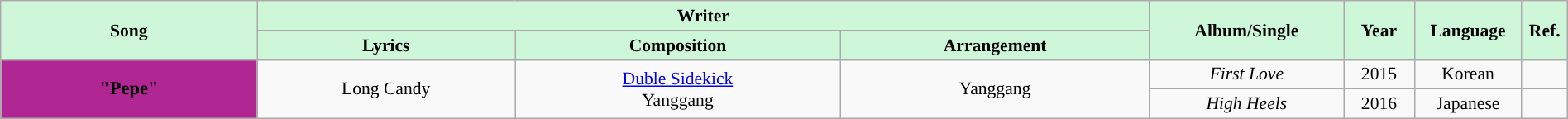<table class="wikitable" style="margin:0.5em auto; clear:both; font-size:.9em; text-align:center; width:100%">
<tr>
<th rowspan="2" style="width:200px; background:#CEF6D8;">Song</th>
<th colspan="3" style="width:900px; background:#CEF6D8;">Writer</th>
<th rowspan="2" style="width:150px; background:#CEF6D8;">Album/Single</th>
<th rowspan="2" style="width:50px; background:#CEF6D8;">Year</th>
<th rowspan="2" style="width:80px; background:#CEF6D8;">Language</th>
<th rowspan="2" style="width:30px; background:#CEF6D8;">Ref.</th>
</tr>
<tr>
<th style=background:#CEF6D8;">Lyrics</th>
<th style=background:#CEF6D8;">Composition</th>
<th style=background:#CEF6D8;">Arrangement</th>
</tr>
<tr>
<th rowspan="2" scope="row" style="background-color:#B02693; font-size:15px;">"<strong>Pepe</strong>" </th>
<td rowspan="2">Long Candy</td>
<td rowspan="2"><a href='#'>Duble Sidekick</a><br> Yanggang</td>
<td rowspan="2">Yanggang</td>
<td><em>First Love</em></td>
<td>2015</td>
<td>Korean</td>
<td></td>
</tr>
<tr>
<td><em>High Heels</em></td>
<td>2016</td>
<td>Japanese</td>
<td></td>
</tr>
</table>
